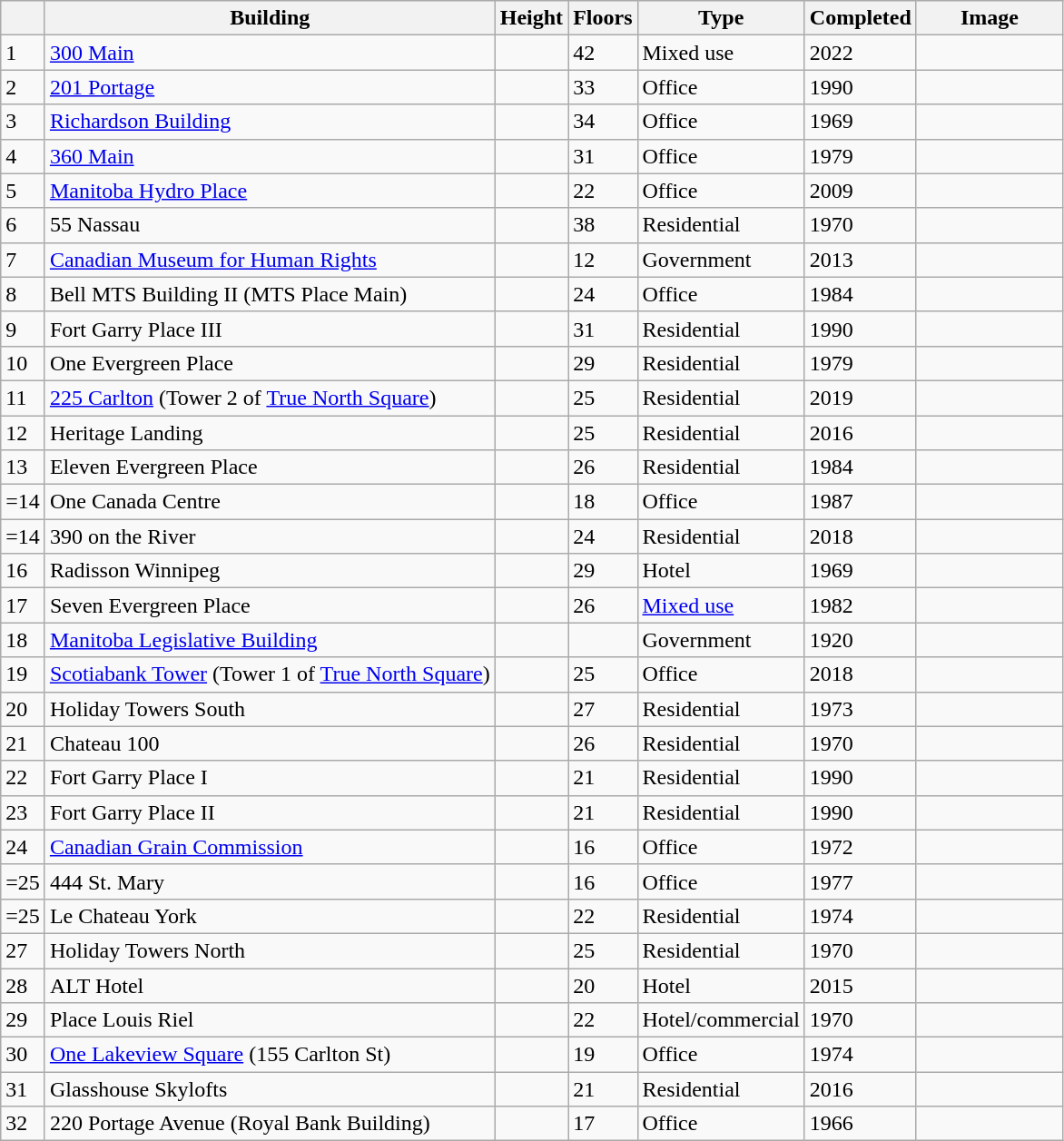<table class= "wikitable sortable">
<tr>
<th></th>
<th>Building</th>
<th>Height</th>
<th>Floors</th>
<th>Type</th>
<th>Completed</th>
<th width="100px">Image</th>
</tr>
<tr>
<td>1</td>
<td><a href='#'>300 Main</a></td>
<td></td>
<td>42</td>
<td>Mixed use</td>
<td>2022</td>
<td></td>
</tr>
<tr>
<td>2</td>
<td><a href='#'>201 Portage</a></td>
<td></td>
<td>33</td>
<td>Office</td>
<td>1990</td>
<td></td>
</tr>
<tr>
<td>3</td>
<td><a href='#'>Richardson Building</a></td>
<td></td>
<td>34</td>
<td>Office</td>
<td>1969</td>
<td></td>
</tr>
<tr>
<td>4</td>
<td><a href='#'>360 Main</a></td>
<td></td>
<td>31</td>
<td>Office</td>
<td>1979</td>
<td></td>
</tr>
<tr>
<td>5</td>
<td><a href='#'>Manitoba Hydro Place</a></td>
<td></td>
<td>22</td>
<td>Office</td>
<td>2009</td>
<td></td>
</tr>
<tr>
<td>6</td>
<td>55 Nassau</td>
<td></td>
<td>38</td>
<td>Residential</td>
<td>1970</td>
<td></td>
</tr>
<tr>
<td>7</td>
<td><a href='#'>Canadian Museum for Human Rights</a></td>
<td></td>
<td>12</td>
<td>Government</td>
<td>2013</td>
<td></td>
</tr>
<tr>
<td>8</td>
<td>Bell MTS Building II (MTS Place Main)</td>
<td></td>
<td>24</td>
<td>Office</td>
<td>1984</td>
<td></td>
</tr>
<tr>
<td>9</td>
<td>Fort Garry Place III</td>
<td></td>
<td>31</td>
<td>Residential</td>
<td>1990</td>
<td></td>
</tr>
<tr>
<td>10</td>
<td>One Evergreen Place</td>
<td></td>
<td>29</td>
<td>Residential</td>
<td>1979</td>
<td></td>
</tr>
<tr>
<td>11</td>
<td><a href='#'>225 Carlton</a> (Tower 2 of <a href='#'>True North Square</a>)</td>
<td></td>
<td>25</td>
<td>Residential</td>
<td>2019</td>
<td></td>
</tr>
<tr>
<td>12</td>
<td>Heritage Landing</td>
<td></td>
<td>25</td>
<td>Residential</td>
<td>2016</td>
<td></td>
</tr>
<tr>
<td>13</td>
<td>Eleven Evergreen Place</td>
<td></td>
<td>26</td>
<td>Residential</td>
<td>1984</td>
<td></td>
</tr>
<tr>
<td>=14</td>
<td>One Canada Centre</td>
<td></td>
<td>18</td>
<td>Office</td>
<td>1987</td>
<td></td>
</tr>
<tr>
<td>=14</td>
<td>390 on the River</td>
<td></td>
<td>24</td>
<td>Residential</td>
<td>2018</td>
<td></td>
</tr>
<tr>
<td>16</td>
<td>Radisson Winnipeg</td>
<td></td>
<td>29</td>
<td>Hotel</td>
<td>1969</td>
<td></td>
</tr>
<tr>
<td>17</td>
<td>Seven Evergreen Place</td>
<td></td>
<td>26</td>
<td><a href='#'>Mixed use</a></td>
<td>1982</td>
<td></td>
</tr>
<tr>
<td>18</td>
<td><a href='#'>Manitoba Legislative Building</a></td>
<td></td>
<td></td>
<td>Government</td>
<td>1920</td>
<td></td>
</tr>
<tr>
<td>19</td>
<td><a href='#'>Scotiabank Tower</a> (Tower 1 of <a href='#'>True North Square</a>)</td>
<td></td>
<td>25</td>
<td>Office</td>
<td>2018</td>
<td></td>
</tr>
<tr>
<td>20</td>
<td>Holiday Towers South</td>
<td></td>
<td>27</td>
<td>Residential</td>
<td>1973</td>
<td></td>
</tr>
<tr>
<td>21</td>
<td>Chateau 100</td>
<td></td>
<td>26</td>
<td>Residential</td>
<td>1970</td>
<td></td>
</tr>
<tr>
<td>22</td>
<td>Fort Garry Place I</td>
<td></td>
<td>21</td>
<td>Residential</td>
<td>1990</td>
<td></td>
</tr>
<tr>
<td>23</td>
<td>Fort Garry Place II</td>
<td></td>
<td>21</td>
<td>Residential</td>
<td>1990</td>
<td></td>
</tr>
<tr>
<td>24</td>
<td><a href='#'>Canadian Grain Commission</a></td>
<td></td>
<td>16</td>
<td>Office</td>
<td>1972</td>
<td></td>
</tr>
<tr>
<td>=25</td>
<td>444 St. Mary</td>
<td></td>
<td>16</td>
<td>Office</td>
<td>1977</td>
<td></td>
</tr>
<tr>
<td>=25</td>
<td>Le Chateau York</td>
<td></td>
<td>22</td>
<td>Residential</td>
<td>1974</td>
<td></td>
</tr>
<tr>
<td>27</td>
<td>Holiday Towers North</td>
<td></td>
<td>25</td>
<td>Residential</td>
<td>1970</td>
<td></td>
</tr>
<tr>
<td>28</td>
<td>ALT Hotel</td>
<td></td>
<td>20</td>
<td>Hotel</td>
<td>2015</td>
<td></td>
</tr>
<tr>
<td>29</td>
<td>Place Louis Riel</td>
<td></td>
<td>22</td>
<td>Hotel/commercial</td>
<td>1970</td>
<td></td>
</tr>
<tr>
<td>30</td>
<td><a href='#'>One Lakeview Square</a> (155 Carlton St)</td>
<td></td>
<td>19</td>
<td>Office</td>
<td>1974</td>
<td></td>
</tr>
<tr>
<td>31</td>
<td>Glasshouse Skylofts</td>
<td></td>
<td>21</td>
<td>Residential</td>
<td>2016</td>
<td></td>
</tr>
<tr>
<td>32</td>
<td>220 Portage Avenue (Royal Bank Building)</td>
<td></td>
<td>17</td>
<td>Office</td>
<td>1966</td>
<td></td>
</tr>
</table>
